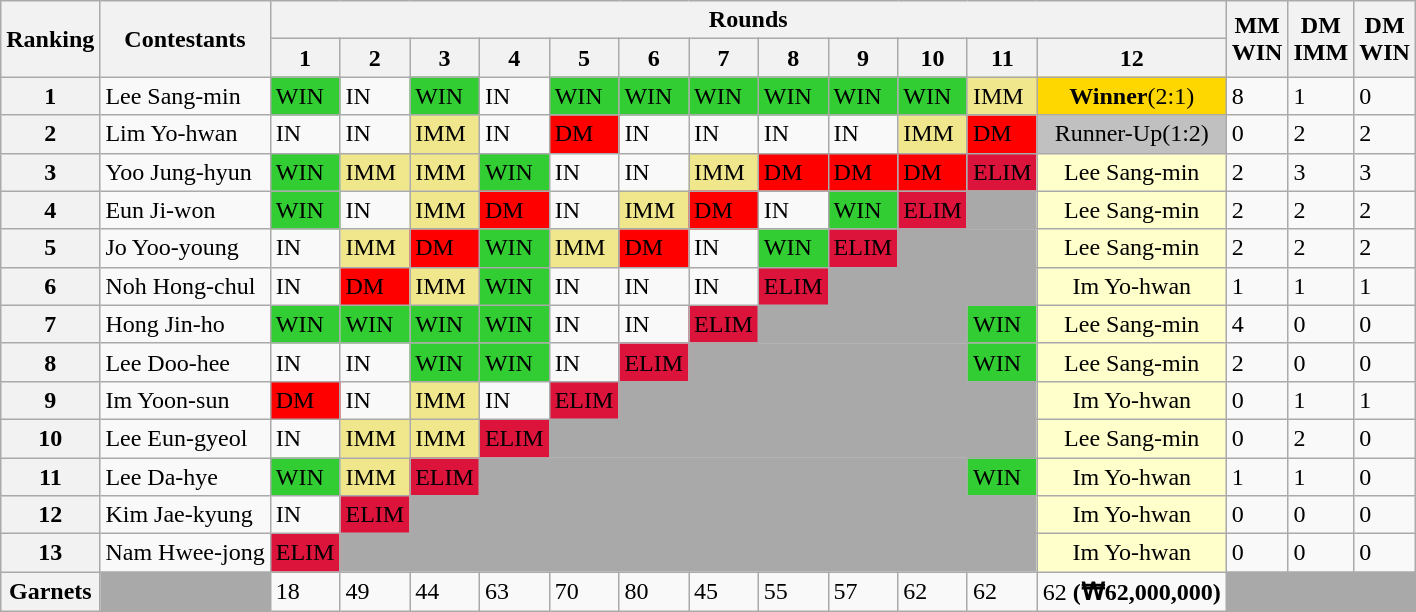<table class="wikitable">
<tr>
<th rowspan="2">Ranking</th>
<th rowspan="2">Contestants</th>
<th bgcolor=#efefef Colspan = 12>Rounds</th>
<th rowspan="2">MM<br>WIN</th>
<th rowspan="2">DM<br>IMM</th>
<th rowspan="2">DM<br>WIN</th>
</tr>
<tr>
<th bgcolor=#efefef>1</th>
<th bgcolor=#efefef>2</th>
<th bgcolor=#efefef>3</th>
<th bgcolor=#efefef>4</th>
<th bgcolor=#efefef>5</th>
<th bgcolor=#efefef>6</th>
<th bgcolor=#efefef>7</th>
<th bgcolor=#efefef>8</th>
<th bgcolor=#efefef>9</th>
<th bgcolor=#efefef>10</th>
<th bgcolor=#efefef>11</th>
<th bgcolor=#efefef>12</th>
</tr>
<tr>
<th>1</th>
<td>Lee Sang-min</td>
<td style="background:limegreen;">WIN</td>
<td>IN</td>
<td style="background:limegreen;">WIN</td>
<td>IN</td>
<td style="background:limegreen;">WIN</td>
<td style="background:limegreen;">WIN</td>
<td style="background:limegreen;">WIN</td>
<td style="background:limegreen;">WIN</td>
<td style="background:limegreen;">WIN</td>
<td style="background:limegreen;">WIN</td>
<td style="background:khaki;">IMM</td>
<td style="background:gold;" align="middle"><strong>Winner</strong>(2:1)</td>
<td>8</td>
<td>1</td>
<td>0</td>
</tr>
<tr>
<th>2</th>
<td>Lim Yo-hwan</td>
<td>IN</td>
<td>IN</td>
<td style="background:khaki;">IMM</td>
<td>IN</td>
<td style="background:red;">DM</td>
<td>IN</td>
<td>IN</td>
<td>IN</td>
<td>IN</td>
<td style="background:khaki;">IMM</td>
<td style="background:red;">DM</td>
<td style="background:silver;" align="middle">Runner-Up(1:2)</td>
<td>0</td>
<td>2</td>
<td>2</td>
</tr>
<tr>
<th>3</th>
<td>Yoo Jung-hyun</td>
<td style="background:limegreen;">WIN</td>
<td style="background:khaki;">IMM</td>
<td style="background:khaki;">IMM</td>
<td style="background:limegreen;">WIN</td>
<td>IN</td>
<td>IN</td>
<td style="background:khaki;">IMM</td>
<td style="background:red;">DM</td>
<td style="background:red;">DM</td>
<td style="background:red;">DM</td>
<td style="background:crimson;">ELIM</td>
<td style="background:#FFFFCC;" align="middle">Lee Sang-min</td>
<td>2</td>
<td>3</td>
<td>3</td>
</tr>
<tr>
<th>4</th>
<td>Eun Ji-won</td>
<td style="background:limegreen;">WIN</td>
<td>IN</td>
<td style="background:khaki;">IMM</td>
<td style="background:red;">DM</td>
<td>IN</td>
<td style="background:khaki;">IMM</td>
<td style="background:red;">DM</td>
<td>IN</td>
<td style="background:limegreen;">WIN</td>
<td style="background:crimson;">ELIM</td>
<td colspan="1" style="background:darkgrey;"></td>
<td style="background:#FFFFCC;" align="middle">Lee Sang-min</td>
<td>2</td>
<td>2</td>
<td>2</td>
</tr>
<tr>
<th>5</th>
<td>Jo Yoo-young</td>
<td>IN</td>
<td style="background:khaki;">IMM</td>
<td style="background:red;">DM</td>
<td style="background:limegreen;">WIN</td>
<td style="background:khaki;">IMM</td>
<td style="background:red;">DM</td>
<td>IN</td>
<td style="background:limegreen;">WIN</td>
<td style="background:crimson;">ELIM</td>
<td colspan="2" style="background:darkgrey;"></td>
<td style="background:#FFFFCC;" align="middle">Lee Sang-min</td>
<td>2</td>
<td>2</td>
<td>2</td>
</tr>
<tr>
<th>6</th>
<td>Noh Hong-chul</td>
<td>IN</td>
<td style="background:red;">DM</td>
<td style="background:khaki;">IMM</td>
<td style="background:limegreen;">WIN</td>
<td>IN</td>
<td>IN</td>
<td>IN</td>
<td style="background:crimson;">ELIM</td>
<td colspan="3" style="background:darkgrey;"></td>
<td style="background:#FFFFCC;" align="middle">Im Yo-hwan</td>
<td>1</td>
<td>1</td>
<td>1</td>
</tr>
<tr>
<th>7</th>
<td>Hong Jin-ho</td>
<td style="background:limegreen;">WIN</td>
<td style="background:limegreen;">WIN</td>
<td style="background:limegreen;">WIN</td>
<td style="background:limegreen;">WIN</td>
<td>IN</td>
<td>IN</td>
<td style="background:crimson;">ELIM</td>
<td colspan="3" style="background:darkgrey;"></td>
<td style="background:limegreen;">WIN</td>
<td style="background:#FFFFCC;" align="middle">Lee Sang-min</td>
<td>4</td>
<td>0</td>
<td>0</td>
</tr>
<tr>
<th>8</th>
<td>Lee Doo-hee</td>
<td>IN</td>
<td>IN</td>
<td style="background:limegreen;">WIN</td>
<td style="background:limegreen;">WIN</td>
<td>IN</td>
<td style="background:crimson;">ELIM</td>
<td colspan="4" style="background:darkgrey;"></td>
<td style="background:limegreen;">WIN</td>
<td style="background:#FFFFCC;" align="middle">Lee Sang-min</td>
<td>2</td>
<td>0</td>
<td>0</td>
</tr>
<tr>
<th>9</th>
<td>Im Yoon-sun</td>
<td style="background:red;">DM</td>
<td>IN</td>
<td style="background:khaki;">IMM</td>
<td>IN</td>
<td style="background:crimson;">ELIM</td>
<td colspan="6" style="background:darkgrey;"></td>
<td style="background:#FFFFCC;" align="middle">Im Yo-hwan</td>
<td>0</td>
<td>1</td>
<td>1</td>
</tr>
<tr>
<th>10</th>
<td>Lee Eun-gyeol</td>
<td>IN</td>
<td style="background:khaki;">IMM</td>
<td style="background:khaki;">IMM</td>
<td style="background:crimson;">ELIM</td>
<td colspan="7" style="background:darkgrey;"></td>
<td style="background:#FFFFCC;" align="middle">Lee Sang-min</td>
<td>0</td>
<td>2</td>
<td>0</td>
</tr>
<tr>
<th>11</th>
<td>Lee Da-hye</td>
<td style="background:limegreen;">WIN</td>
<td style="background:khaki;">IMM</td>
<td style="background:crimson;">ELIM</td>
<td colspan="7" style="background:darkgrey;"></td>
<td style="background:limegreen;">WIN</td>
<td style="background:#FFFFCC;" align="middle">Im Yo-hwan</td>
<td>1</td>
<td>1</td>
<td>0</td>
</tr>
<tr>
<th>12</th>
<td>Kim Jae-kyung</td>
<td>IN</td>
<td style="background:crimson;">ELIM</td>
<td colspan="9" style="background:darkgrey;"></td>
<td style="background:#FFFFCC;" align="middle">Im Yo-hwan</td>
<td>0</td>
<td>0</td>
<td>0</td>
</tr>
<tr>
<th>13</th>
<td>Nam Hwee-jong</td>
<td style="background:crimson;">ELIM</td>
<td colspan="10" style="background:darkgrey;"></td>
<td style="background:#FFFFCC;" align="middle">Im Yo-hwan</td>
<td>0</td>
<td>0</td>
<td>0</td>
</tr>
<tr>
<th>Garnets</th>
<td colspan="1" style="background:darkgrey;"></td>
<td>18</td>
<td>49</td>
<td>44</td>
<td>63</td>
<td>70</td>
<td>80</td>
<td>45</td>
<td>55</td>
<td>57</td>
<td>62</td>
<td>62</td>
<td>62 <strong>(₩62,000,000)</strong></td>
<td colspan="3" style="background:darkgrey;"></td>
</tr>
</table>
